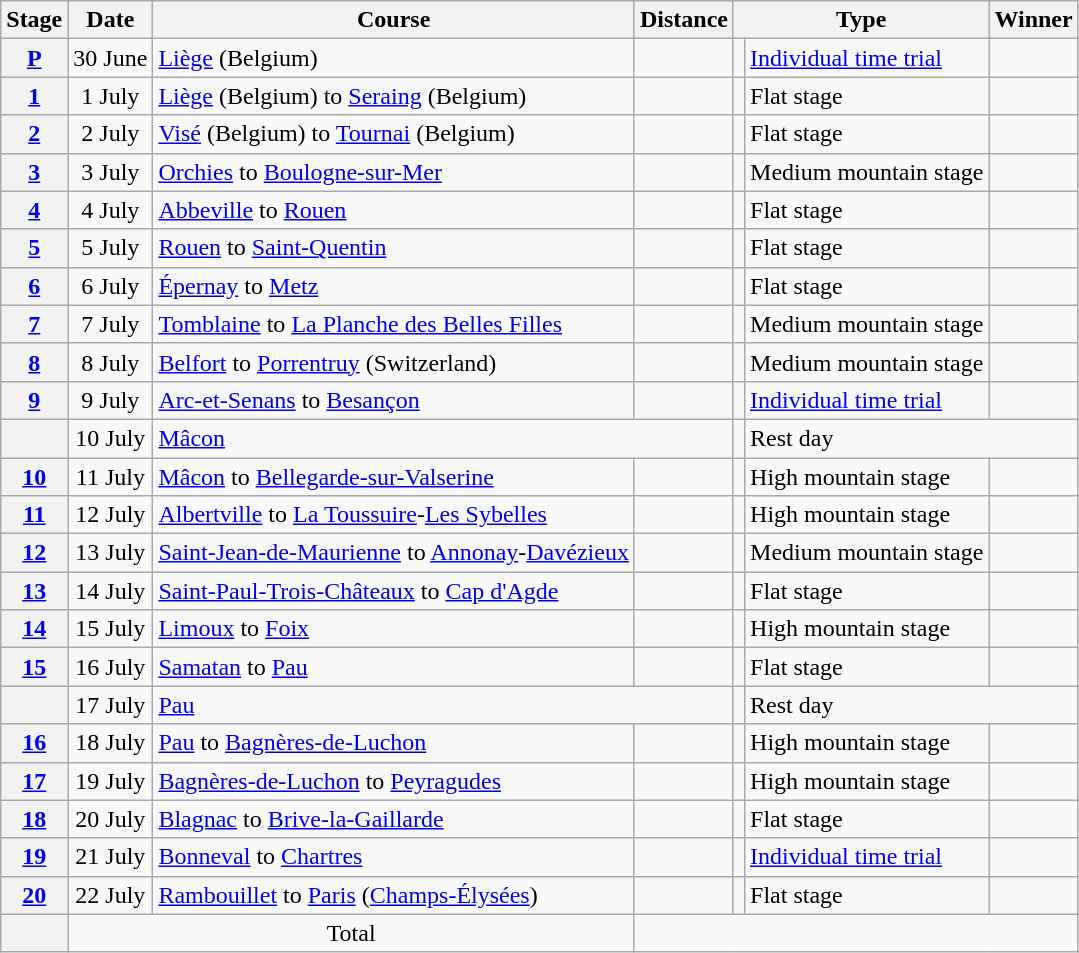<table class="wikitable">
<tr>
<th scope="col">Stage</th>
<th scope="col">Date</th>
<th scope="col">Course</th>
<th scope="col">Distance</th>
<th scope="col" colspan="2">Type</th>
<th scope="col">Winner</th>
</tr>
<tr>
<th scope="row"><a href='#'>P</a></th>
<td style="text-align:center;">30 June</td>
<td><a href='#'>Liège</a> (Belgium)</td>
<td style="text-align:center;"></td>
<td></td>
<td><a href='#'>Individual time trial</a></td>
<td></td>
</tr>
<tr>
<th scope="row"><a href='#'>1</a></th>
<td style="text-align:center;">1 July</td>
<td><a href='#'>Liège</a> (Belgium) to <a href='#'>Seraing</a> (Belgium)</td>
<td style="text-align:center;"></td>
<td></td>
<td>Flat stage</td>
<td></td>
</tr>
<tr>
<th scope="row"><a href='#'>2</a></th>
<td style="text-align:center;">2 July</td>
<td><a href='#'>Visé</a> (Belgium) to <a href='#'>Tournai</a> (Belgium)</td>
<td style="text-align:center;"></td>
<td></td>
<td>Flat stage</td>
<td></td>
</tr>
<tr>
<th scope="row"><a href='#'>3</a></th>
<td style="text-align:center;">3 July</td>
<td><a href='#'>Orchies</a> to <a href='#'>Boulogne-sur-Mer</a></td>
<td style="text-align:center;"></td>
<td></td>
<td>Medium mountain stage</td>
<td></td>
</tr>
<tr>
<th scope="row"><a href='#'>4</a></th>
<td style="text-align:center;">4 July</td>
<td><a href='#'>Abbeville</a> to <a href='#'>Rouen</a></td>
<td style="text-align:center;"></td>
<td></td>
<td>Flat stage</td>
<td></td>
</tr>
<tr>
<th scope="row"><a href='#'>5</a></th>
<td style="text-align:center;">5 July</td>
<td><a href='#'>Rouen</a> to <a href='#'>Saint-Quentin</a></td>
<td style="text-align:center;"></td>
<td></td>
<td>Flat stage</td>
<td></td>
</tr>
<tr>
<th scope="row"><a href='#'>6</a></th>
<td style="text-align:center;">6 July</td>
<td><a href='#'>Épernay</a> to <a href='#'>Metz</a></td>
<td style="text-align:center;"></td>
<td></td>
<td>Flat stage</td>
<td></td>
</tr>
<tr>
<th scope="row"><a href='#'>7</a></th>
<td style="text-align:center;">7 July</td>
<td><a href='#'>Tomblaine</a> to <a href='#'>La Planche des Belles Filles</a></td>
<td style="text-align:center;"></td>
<td></td>
<td>Medium mountain stage</td>
<td></td>
</tr>
<tr>
<th scope="row"><a href='#'>8</a></th>
<td style="text-align:center;">8 July</td>
<td><a href='#'>Belfort</a> to <a href='#'>Porrentruy</a> (Switzerland)</td>
<td style="text-align:center;"></td>
<td></td>
<td>Medium mountain stage</td>
<td></td>
</tr>
<tr>
<th scope="row"><a href='#'>9</a></th>
<td style="text-align:center;">9 July</td>
<td><a href='#'>Arc-et-Senans</a> to <a href='#'>Besançon</a></td>
<td style="text-align:center;"></td>
<td></td>
<td><a href='#'>Individual time trial</a></td>
<td></td>
</tr>
<tr>
<th scope="row"></th>
<td style="text-align:center;">10 July</td>
<td colspan="2"><a href='#'>Mâcon</a></td>
<td></td>
<td colspan="2">Rest day</td>
</tr>
<tr>
<th scope="row"><a href='#'>10</a></th>
<td style="text-align:center;">11 July</td>
<td><a href='#'>Mâcon</a> to <a href='#'>Bellegarde-sur-Valserine</a></td>
<td style="text-align:center;"></td>
<td></td>
<td>High mountain stage</td>
<td></td>
</tr>
<tr>
<th scope="row"><a href='#'>11</a></th>
<td style="text-align:center;">12 July</td>
<td><a href='#'>Albertville</a> to <a href='#'>La Toussuire</a>-<a href='#'>Les Sybelles</a></td>
<td style="text-align:center;"></td>
<td></td>
<td>High mountain stage</td>
<td></td>
</tr>
<tr>
<th scope="row"><a href='#'>12</a></th>
<td style="text-align:center;">13 July</td>
<td><a href='#'>Saint-Jean-de-Maurienne</a> to <a href='#'>Annonay</a>-<a href='#'>Davézieux</a></td>
<td style="text-align:center;"></td>
<td></td>
<td>Medium mountain stage</td>
<td></td>
</tr>
<tr>
<th scope="row"><a href='#'>13</a></th>
<td style="text-align:center;">14 July</td>
<td><a href='#'>Saint-Paul-Trois-Châteaux</a> to <a href='#'>Cap d'Agde</a></td>
<td style="text-align:center;"></td>
<td></td>
<td>Flat stage</td>
<td></td>
</tr>
<tr>
<th scope="row"><a href='#'>14</a></th>
<td style="text-align:center;">15 July</td>
<td><a href='#'>Limoux</a> to <a href='#'>Foix</a></td>
<td style="text-align:center;"></td>
<td></td>
<td>High mountain stage</td>
<td></td>
</tr>
<tr>
<th scope="row"><a href='#'>15</a></th>
<td style="text-align:center;">16 July</td>
<td><a href='#'>Samatan</a> to <a href='#'>Pau</a></td>
<td style="text-align:center;"></td>
<td></td>
<td>Flat stage</td>
<td></td>
</tr>
<tr>
<th scope="row"></th>
<td style="text-align:center;">17 July</td>
<td colspan="2"><a href='#'>Pau</a></td>
<td></td>
<td colspan="2">Rest day</td>
</tr>
<tr>
<th scope="row"><a href='#'>16</a></th>
<td style="text-align:center;">18 July</td>
<td><a href='#'>Pau</a> to <a href='#'>Bagnères-de-Luchon</a></td>
<td style="text-align:center;"></td>
<td></td>
<td>High mountain stage</td>
<td></td>
</tr>
<tr>
<th scope="row"><a href='#'>17</a></th>
<td style="text-align:center;">19 July</td>
<td><a href='#'>Bagnères-de-Luchon</a> to <a href='#'>Peyragudes</a></td>
<td style="text-align:center;"></td>
<td></td>
<td>High mountain stage</td>
<td></td>
</tr>
<tr>
<th scope="row"><a href='#'>18</a></th>
<td style="text-align:center;">20 July</td>
<td><a href='#'>Blagnac</a> to <a href='#'>Brive-la-Gaillarde</a></td>
<td style="text-align:center;"></td>
<td></td>
<td>Flat stage</td>
<td></td>
</tr>
<tr>
<th scope="row"><a href='#'>19</a></th>
<td style="text-align:center;">21 July</td>
<td><a href='#'>Bonneval</a> to <a href='#'>Chartres</a></td>
<td style="text-align:center;"></td>
<td></td>
<td><a href='#'>Individual time trial</a></td>
<td></td>
</tr>
<tr>
<th scope="row"><a href='#'>20</a></th>
<td style="text-align:center;">22 July</td>
<td><a href='#'>Rambouillet</a> to <a href='#'>Paris</a> (<a href='#'>Champs-Élysées</a>)</td>
<td style="text-align:center;"></td>
<td></td>
<td>Flat stage</td>
<td></td>
</tr>
<tr>
<th scope="row"></th>
<td colspan="2" style="text-align:center">Total</td>
<td colspan="5" style="text-align:center"></td>
</tr>
</table>
